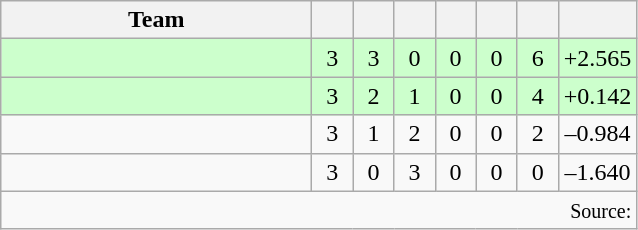<table class="wikitable" style="text-align:center">
<tr>
<th width=200>Team</th>
<th width=20></th>
<th width=20></th>
<th width=20></th>
<th width=20></th>
<th width=20></th>
<th width=20></th>
<th width=45></th>
</tr>
<tr style="background:#cfc">
<td style="text-align:left;"></td>
<td>3</td>
<td>3</td>
<td>0</td>
<td>0</td>
<td>0</td>
<td>6</td>
<td>+2.565</td>
</tr>
<tr style="background:#cfc">
<td style="text-align:left;"></td>
<td>3</td>
<td>2</td>
<td>1</td>
<td>0</td>
<td>0</td>
<td>4</td>
<td>+0.142</td>
</tr>
<tr>
<td style="text-align:left;"></td>
<td>3</td>
<td>1</td>
<td>2</td>
<td>0</td>
<td>0</td>
<td>2</td>
<td>–0.984</td>
</tr>
<tr>
<td style="text-align:left;"></td>
<td>3</td>
<td>0</td>
<td>3</td>
<td>0</td>
<td>0</td>
<td>0</td>
<td>–1.640</td>
</tr>
<tr>
<td colspan="8" style="text-align:right;"><small>Source: </small></td>
</tr>
</table>
